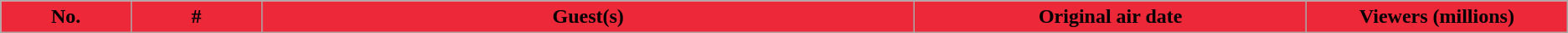<table class="wikitable plainrowheaders">
<tr>
<th style="background: #ED2939;color:#;width:5%;">No.</th>
<th style="background: #ED2939;color:#;width:5%;">#</th>
<th style="background: #ED2939;color:#;width:25%;">Guest(s)</th>
<th style="background: #ED2939;color:#;width:15%;">Original air date</th>
<th style="background: #ED2939;color:#;width:10%;">Viewers (millions)<br>





</th>
</tr>
</table>
